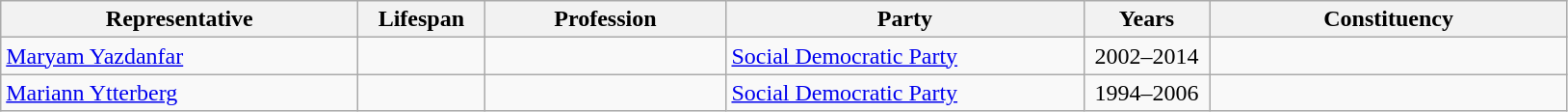<table class="wikitable">
<tr>
<th style="width:15em">Representative</th>
<th style="width:5em">Lifespan</th>
<th style="width:10em">Profession</th>
<th style="width:15em">Party</th>
<th style="width:5em">Years</th>
<th style="width:15em">Constituency</th>
</tr>
<tr>
<td><a href='#'>Maryam Yazdanfar</a></td>
<td align=center></td>
<td></td>
<td> <a href='#'>Social Democratic Party</a></td>
<td align=center>2002–2014</td>
<td></td>
</tr>
<tr>
<td><a href='#'>Mariann Ytterberg</a></td>
<td align=center></td>
<td></td>
<td> <a href='#'>Social Democratic Party</a></td>
<td align=center>1994–2006</td>
<td></td>
</tr>
</table>
